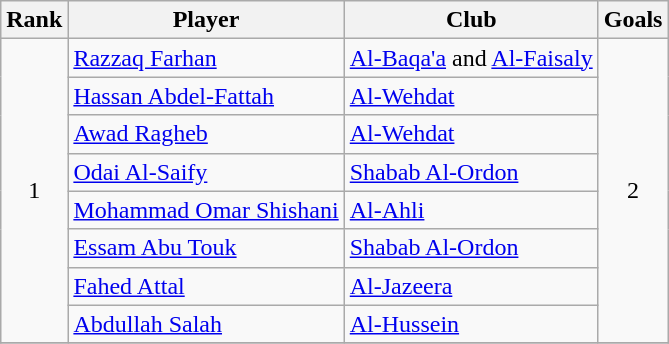<table class="wikitable sortable" style="text-align:center">
<tr>
<th>Rank</th>
<th>Player</th>
<th>Club</th>
<th>Goals</th>
</tr>
<tr>
<td rowspan="8">1</td>
<td align=left> <a href='#'>Razzaq Farhan</a></td>
<td align=left><a href='#'>Al-Baqa'a</a> and <a href='#'>Al-Faisaly</a></td>
<td rowspan="8">2</td>
</tr>
<tr>
<td align=left> <a href='#'>Hassan Abdel-Fattah</a></td>
<td align=left><a href='#'>Al-Wehdat</a></td>
</tr>
<tr>
<td align=left> <a href='#'>Awad Ragheb</a></td>
<td align=left><a href='#'>Al-Wehdat</a></td>
</tr>
<tr>
<td align=left> <a href='#'>Odai Al-Saify</a></td>
<td align=left><a href='#'>Shabab Al-Ordon</a></td>
</tr>
<tr>
<td align=left> <a href='#'>Mohammad Omar Shishani</a></td>
<td align=left><a href='#'>Al-Ahli</a></td>
</tr>
<tr>
<td align=left> <a href='#'>Essam Abu Touk</a></td>
<td align=left><a href='#'>Shabab Al-Ordon</a></td>
</tr>
<tr>
<td align=left> <a href='#'>Fahed Attal</a></td>
<td align=left><a href='#'>Al-Jazeera</a></td>
</tr>
<tr>
<td align=left> <a href='#'>Abdullah Salah</a></td>
<td align=left><a href='#'>Al-Hussein</a></td>
</tr>
<tr>
</tr>
</table>
